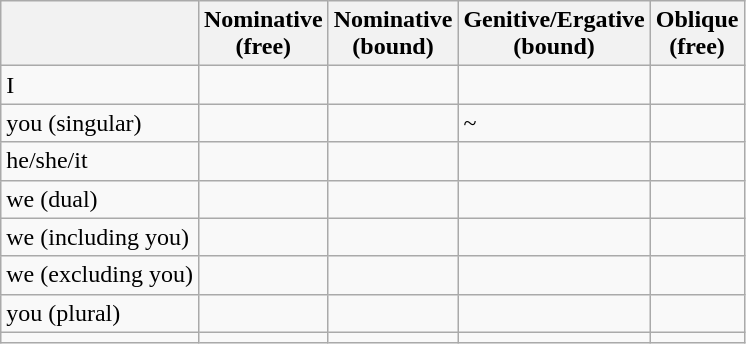<table class="wikitable">
<tr>
<th></th>
<th>Nominative<br>(free)</th>
<th>Nominative<br>(bound)</th>
<th>Genitive/Ergative<br>(bound)</th>
<th>Oblique<br>(free)</th>
</tr>
<tr>
<td>I</td>
<td></td>
<td></td>
<td></td>
<td></td>
</tr>
<tr>
<td>you (singular)</td>
<td></td>
<td></td>
<td> ~ </td>
<td></td>
</tr>
<tr>
<td>he/she/it</td>
<td></td>
<td></td>
<td></td>
<td></td>
</tr>
<tr>
<td>we (dual)</td>
<td></td>
<td></td>
<td></td>
<td></td>
</tr>
<tr>
<td>we (including you)</td>
<td></td>
<td></td>
<td></td>
<td></td>
</tr>
<tr>
<td>we (excluding you)</td>
<td></td>
<td></td>
<td></td>
<td></td>
</tr>
<tr>
<td>you (plural)</td>
<td></td>
<td></td>
<td></td>
<td></td>
</tr>
<tr>
<td></td>
<td></td>
<td></td>
<td></td>
<td></td>
</tr>
</table>
